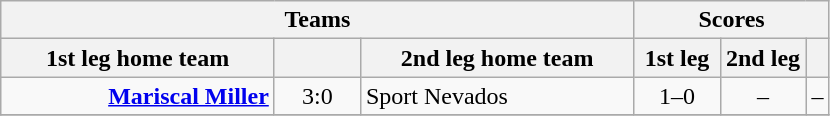<table class="wikitable" style="text-align: center;">
<tr>
<th colspan=3>Teams</th>
<th colspan=3>Scores</th>
</tr>
<tr>
<th width="175">1st leg home team</th>
<th width="50"></th>
<th width="175">2nd leg home team</th>
<th width="50">1st leg</th>
<th width="50">2nd leg</th>
<th></th>
</tr>
<tr>
<td align=right><strong><a href='#'>Mariscal Miller</a></strong></td>
<td>3:0</td>
<td align=left>Sport Nevados</td>
<td>1–0</td>
<td>–</td>
<td>–</td>
</tr>
<tr>
</tr>
</table>
